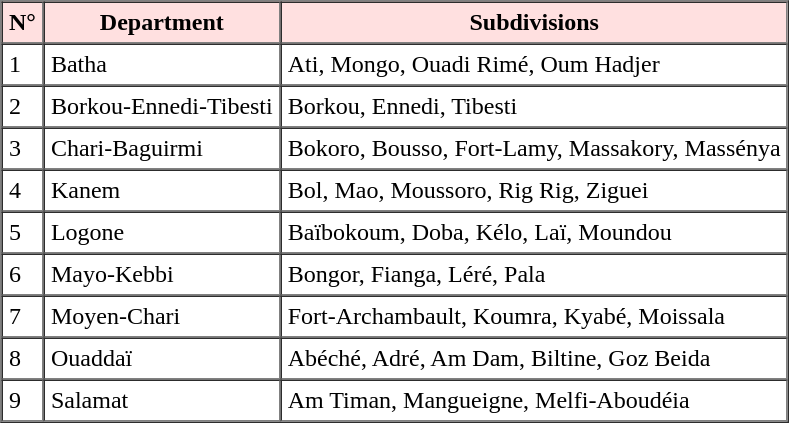<table border=1 cellpadding="4" cellspacing="0">
<tr style="background:#ffe0e0;">
<th>N°</th>
<th>Department</th>
<th>Subdivisions</th>
</tr>
<tr>
<td>1</td>
<td>Batha</td>
<td>Ati, Mongo, Ouadi Rimé, Oum Hadjer</td>
</tr>
<tr>
<td>2</td>
<td>Borkou-Ennedi-Tibesti</td>
<td>Borkou, Ennedi, Tibesti</td>
</tr>
<tr>
<td>3</td>
<td>Chari-Baguirmi</td>
<td>Bokoro, Bousso, Fort-Lamy, Massakory, Massénya</td>
</tr>
<tr>
<td>4</td>
<td>Kanem</td>
<td>Bol, Mao, Moussoro, Rig Rig, Ziguei</td>
</tr>
<tr>
<td>5</td>
<td>Logone</td>
<td>Baïbokoum, Doba, Kélo, Laï, Moundou</td>
</tr>
<tr>
<td>6</td>
<td>Mayo-Kebbi</td>
<td>Bongor, Fianga, Léré, Pala</td>
</tr>
<tr>
<td>7</td>
<td>Moyen-Chari</td>
<td>Fort-Archambault, Koumra, Kyabé, Moissala</td>
</tr>
<tr>
<td>8</td>
<td>Ouaddaï</td>
<td>Abéché, Adré, Am Dam, Biltine, Goz Beida</td>
</tr>
<tr>
<td>9</td>
<td>Salamat</td>
<td>Am Timan, Mangueigne, Melfi-Aboudéia</td>
</tr>
</table>
